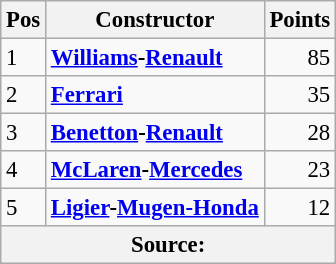<table class="wikitable" style="font-size: 95%;">
<tr>
<th>Pos</th>
<th>Constructor</th>
<th>Points</th>
</tr>
<tr>
<td>1</td>
<td><strong> <a href='#'>Williams</a>-<a href='#'>Renault</a></strong></td>
<td align="right">85</td>
</tr>
<tr>
<td>2</td>
<td><strong> <a href='#'>Ferrari</a></strong></td>
<td align="right">35</td>
</tr>
<tr>
<td>3</td>
<td><strong> <a href='#'>Benetton</a>-<a href='#'>Renault</a></strong></td>
<td align="right">28</td>
</tr>
<tr>
<td>4</td>
<td><strong> <a href='#'>McLaren</a>-<a href='#'>Mercedes</a></strong></td>
<td align="right">23</td>
</tr>
<tr>
<td>5</td>
<td><strong> <a href='#'>Ligier</a>-<a href='#'>Mugen-Honda</a></strong></td>
<td align="right">12</td>
</tr>
<tr>
<th colspan=4>Source: </th>
</tr>
</table>
